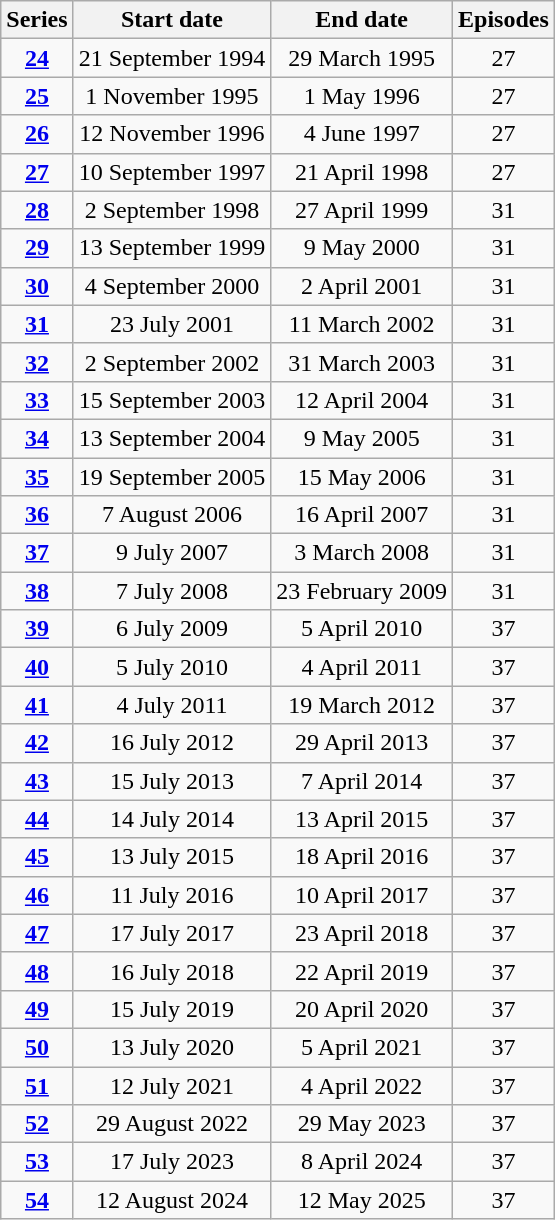<table class="wikitable" style="text-align:center;">
<tr>
<th>Series</th>
<th>Start date</th>
<th>End date</th>
<th>Episodes</th>
</tr>
<tr>
<td><strong><a href='#'>24</a></strong></td>
<td>21 September 1994</td>
<td>29 March 1995</td>
<td>27</td>
</tr>
<tr>
<td><strong><a href='#'>25</a></strong></td>
<td>1 November 1995</td>
<td>1 May 1996</td>
<td>27</td>
</tr>
<tr>
<td><strong><a href='#'>26</a></strong></td>
<td>12 November 1996</td>
<td>4 June 1997</td>
<td>27</td>
</tr>
<tr>
<td><strong><a href='#'>27</a></strong></td>
<td>10 September 1997</td>
<td>21 April 1998</td>
<td>27</td>
</tr>
<tr>
<td><strong><a href='#'>28</a></strong></td>
<td>2 September 1998</td>
<td>27 April 1999</td>
<td>31</td>
</tr>
<tr>
<td><strong><a href='#'>29</a></strong></td>
<td>13 September 1999</td>
<td>9 May 2000</td>
<td>31</td>
</tr>
<tr>
<td><strong><a href='#'>30</a></strong></td>
<td>4 September 2000</td>
<td>2 April 2001</td>
<td>31</td>
</tr>
<tr>
<td><strong><a href='#'>31</a></strong></td>
<td>23 July 2001</td>
<td>11 March 2002</td>
<td>31</td>
</tr>
<tr>
<td><strong><a href='#'>32</a></strong></td>
<td>2 September 2002</td>
<td>31 March 2003</td>
<td>31</td>
</tr>
<tr>
<td><strong><a href='#'>33</a></strong></td>
<td>15 September 2003</td>
<td>12 April 2004</td>
<td>31</td>
</tr>
<tr>
<td><strong><a href='#'>34</a></strong></td>
<td>13 September 2004</td>
<td>9 May 2005</td>
<td>31</td>
</tr>
<tr>
<td><strong><a href='#'>35</a></strong></td>
<td>19 September 2005</td>
<td>15 May 2006</td>
<td>31</td>
</tr>
<tr>
<td><strong><a href='#'>36</a></strong></td>
<td>7 August 2006</td>
<td>16 April 2007</td>
<td>31</td>
</tr>
<tr>
<td><strong><a href='#'>37</a></strong></td>
<td>9 July 2007</td>
<td>3 March 2008</td>
<td>31</td>
</tr>
<tr>
<td><strong><a href='#'>38</a></strong></td>
<td>7 July 2008</td>
<td>23 February 2009</td>
<td>31</td>
</tr>
<tr>
<td><strong><a href='#'>39</a></strong></td>
<td>6 July 2009</td>
<td>5 April 2010</td>
<td>37</td>
</tr>
<tr>
<td><strong><a href='#'>40</a></strong></td>
<td>5 July 2010</td>
<td>4 April 2011</td>
<td>37</td>
</tr>
<tr>
<td><strong><a href='#'>41</a></strong></td>
<td>4 July 2011</td>
<td>19 March 2012</td>
<td>37</td>
</tr>
<tr>
<td><strong><a href='#'>42</a></strong></td>
<td>16 July 2012</td>
<td>29 April 2013</td>
<td>37</td>
</tr>
<tr>
<td><strong><a href='#'>43</a></strong></td>
<td>15 July 2013</td>
<td>7 April 2014</td>
<td>37</td>
</tr>
<tr>
<td><strong><a href='#'>44</a></strong></td>
<td>14 July 2014</td>
<td>13 April 2015</td>
<td>37</td>
</tr>
<tr>
<td><strong><a href='#'>45</a></strong></td>
<td>13 July 2015</td>
<td>18 April 2016</td>
<td>37</td>
</tr>
<tr>
<td><strong><a href='#'>46</a></strong></td>
<td>11 July 2016</td>
<td>10 April 2017</td>
<td>37</td>
</tr>
<tr>
<td><strong><a href='#'>47</a></strong></td>
<td>17 July 2017</td>
<td>23 April 2018</td>
<td>37</td>
</tr>
<tr>
<td><strong><a href='#'>48</a></strong></td>
<td>16 July 2018</td>
<td>22 April 2019</td>
<td>37</td>
</tr>
<tr>
<td><strong><a href='#'>49</a></strong></td>
<td>15 July 2019</td>
<td>20 April 2020</td>
<td>37</td>
</tr>
<tr>
<td><strong><a href='#'>50</a></strong></td>
<td>13 July 2020</td>
<td>5 April 2021</td>
<td>37</td>
</tr>
<tr>
<td><strong><a href='#'>51</a></strong></td>
<td>12 July 2021</td>
<td>4 April 2022</td>
<td>37</td>
</tr>
<tr>
<td><strong><a href='#'>52</a></strong></td>
<td>29 August 2022</td>
<td>29 May 2023</td>
<td>37</td>
</tr>
<tr>
<td><strong><a href='#'>53</a></strong></td>
<td>17 July 2023</td>
<td>8 April 2024</td>
<td>37</td>
</tr>
<tr>
<td><strong><a href='#'>54</a></strong></td>
<td>12 August 2024</td>
<td>12 May 2025</td>
<td>37</td>
</tr>
</table>
